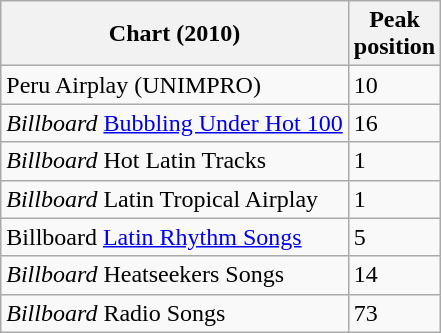<table class="wikitable">
<tr>
<th>Chart (2010)</th>
<th>Peak<br>position</th>
</tr>
<tr>
<td>Peru Airplay (UNIMPRO)</td>
<td>10</td>
</tr>
<tr>
<td><em>Billboard</em> <a href='#'>Bubbling Under Hot 100</a></td>
<td>16</td>
</tr>
<tr>
<td><em>Billboard</em> Hot Latin Tracks</td>
<td>1</td>
</tr>
<tr>
<td><em>Billboard</em> Latin Tropical Airplay</td>
<td>1</td>
</tr>
<tr>
<td>Billboard <a href='#'>Latin Rhythm Songs</a></td>
<td>5</td>
</tr>
<tr>
<td><em>Billboard</em> Heatseekers Songs</td>
<td>14</td>
</tr>
<tr>
<td><em>Billboard</em> Radio Songs</td>
<td>73</td>
</tr>
</table>
